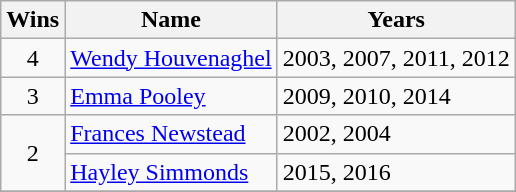<table class="wikitable">
<tr>
<th>Wins</th>
<th>Name</th>
<th>Years</th>
</tr>
<tr>
<td align=center>4</td>
<td><a href='#'>Wendy Houvenaghel</a></td>
<td align=left>2003, 2007, 2011, 2012</td>
</tr>
<tr>
<td align=center>3</td>
<td><a href='#'>Emma Pooley</a></td>
<td align=left>2009, 2010, 2014</td>
</tr>
<tr>
<td align=center rowspan=2>2</td>
<td><a href='#'>Frances Newstead</a></td>
<td align=left>2002, 2004</td>
</tr>
<tr>
<td><a href='#'>Hayley Simmonds</a></td>
<td align=left>2015, 2016</td>
</tr>
<tr>
</tr>
</table>
